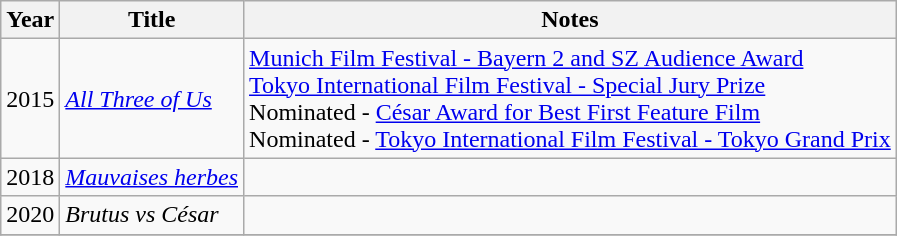<table class="wikitable sortable">
<tr>
<th>Year</th>
<th>Title</th>
<th class="unsortable">Notes</th>
</tr>
<tr>
<td>2015</td>
<td><em><a href='#'>All Three of Us</a></em></td>
<td><a href='#'>Munich Film Festival - Bayern 2 and SZ Audience Award</a><br><a href='#'>Tokyo International Film Festival - Special Jury Prize</a><br>Nominated - <a href='#'>César Award for Best First Feature Film</a><br>Nominated - <a href='#'>Tokyo International Film Festival - Tokyo Grand Prix</a></td>
</tr>
<tr>
<td>2018</td>
<td><em><a href='#'>Mauvaises herbes</a></em></td>
<td></td>
</tr>
<tr>
<td>2020</td>
<td><em>Brutus vs César</em></td>
<td></td>
</tr>
<tr>
</tr>
</table>
